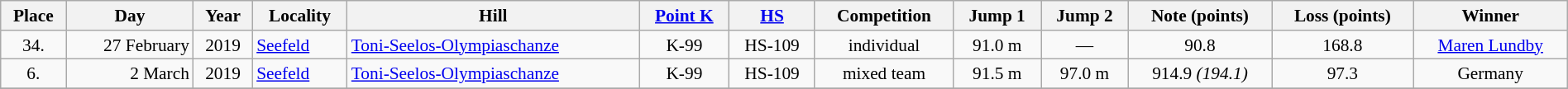<table width=100% class=wikitable style="font-size: 89%; text-align:center">
<tr>
<th>Place</th>
<th>Day</th>
<th>Year</th>
<th>Locality</th>
<th>Hill</th>
<th><a href='#'>Point K</a></th>
<th><a href='#'>HS</a></th>
<th>Competition</th>
<th>Jump 1</th>
<th>Jump 2</th>
<th>Note (points)</th>
<th>Loss (points)</th>
<th>Winner</th>
</tr>
<tr>
<td>34.</td>
<td align=right>27 February</td>
<td>2019</td>
<td align=left><a href='#'>Seefeld</a></td>
<td align=left><a href='#'>Toni-Seelos-Olympiaschanze</a></td>
<td>K-99</td>
<td>HS-109</td>
<td>individual</td>
<td>91.0 m</td>
<td>—</td>
<td>90.8</td>
<td>168.8</td>
<td><a href='#'>Maren Lundby</a></td>
</tr>
<tr>
<td>6.</td>
<td align=right>2 March</td>
<td>2019</td>
<td align=left><a href='#'>Seefeld</a></td>
<td align=left><a href='#'>Toni-Seelos-Olympiaschanze</a></td>
<td>K-99</td>
<td>HS-109</td>
<td>mixed team</td>
<td>91.5 m</td>
<td>97.0 m</td>
<td>914.9 <em>(194.1)</em></td>
<td>97.3</td>
<td>Germany</td>
</tr>
<tr>
</tr>
</table>
